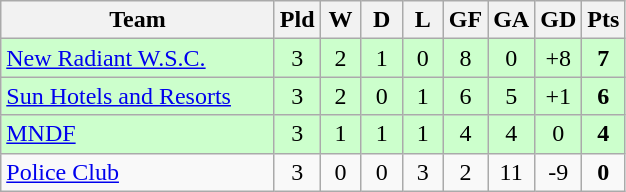<table class="wikitable" style="text-align:center">
<tr>
<th width=175>Team</th>
<th style="width:20px;" abbr="Played">Pld</th>
<th style="width:20px;" abbr="Won">W</th>
<th style="width:20px;" abbr="Drawn">D</th>
<th style="width:20px;" abbr="Lost">L</th>
<th style="width:20px;" abbr="Goals for">GF</th>
<th style="width:20px;" abbr="Goals against">GA</th>
<th style="width:20px;" abbr="Goal difference">GD</th>
<th style="width:20px;" abbr="Points">Pts</th>
</tr>
<tr style="background:#cfc;">
<td align=left><a href='#'>New Radiant W.S.C.</a></td>
<td>3</td>
<td>2</td>
<td>1</td>
<td>0</td>
<td>8</td>
<td>0</td>
<td>+8</td>
<td><strong>7</strong></td>
</tr>
<tr style="background:#cfc;">
<td align=left><a href='#'>Sun Hotels and Resorts</a></td>
<td>3</td>
<td>2</td>
<td>0</td>
<td>1</td>
<td>6</td>
<td>5</td>
<td>+1</td>
<td><strong>6</strong></td>
</tr>
<tr style="background:#cfc;">
<td align=left><a href='#'>MNDF</a></td>
<td>3</td>
<td>1</td>
<td>1</td>
<td>1</td>
<td>4</td>
<td>4</td>
<td>0</td>
<td><strong>4</strong></td>
</tr>
<tr>
<td align=left><a href='#'>Police Club</a></td>
<td>3</td>
<td>0</td>
<td>0</td>
<td>3</td>
<td>2</td>
<td>11</td>
<td>-9</td>
<td><strong>0</strong></td>
</tr>
</table>
